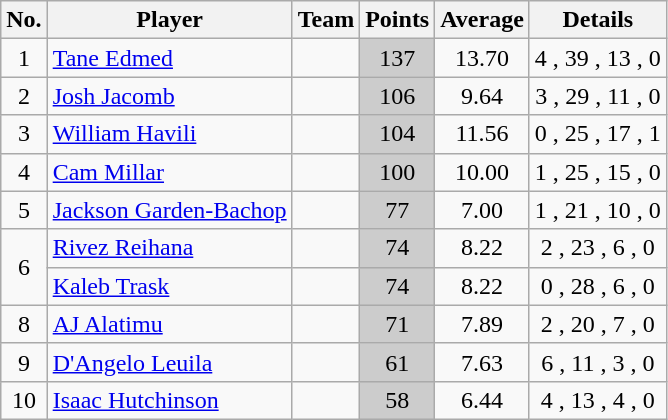<table class="wikitable" style="text-align:center">
<tr>
<th>No.</th>
<th>Player</th>
<th>Team</th>
<th>Points</th>
<th>Average</th>
<th>Details</th>
</tr>
<tr>
<td>1</td>
<td style="text-align:left"><a href='#'>Tane Edmed</a></td>
<td style="text-align:left"></td>
<td style="background:#ccc">137</td>
<td>13.70</td>
<td>4 , 39 , 13 , 0 </td>
</tr>
<tr>
<td>2</td>
<td style="text-align:left"><a href='#'>Josh Jacomb</a></td>
<td style="text-align:left"></td>
<td style="background:#ccc">106</td>
<td>9.64</td>
<td>3 , 29 , 11 , 0 </td>
</tr>
<tr>
<td>3</td>
<td style="text-align:left"><a href='#'>William Havili</a></td>
<td style="text-align:left"></td>
<td style="background:#ccc">104</td>
<td>11.56</td>
<td>0 , 25 , 17 , 1 </td>
</tr>
<tr>
<td>4</td>
<td style="text-align:left"><a href='#'>Cam Millar</a></td>
<td style="text-align:left"></td>
<td style="background:#ccc">100</td>
<td>10.00</td>
<td>1 , 25 , 15 , 0 </td>
</tr>
<tr>
<td>5</td>
<td style="text-align:left"><a href='#'>Jackson Garden-Bachop</a></td>
<td style="text-align:left"></td>
<td style="background:#ccc">77</td>
<td>7.00</td>
<td>1 , 21 , 10 , 0 </td>
</tr>
<tr>
<td rowspan="2">6</td>
<td style="text-align:left"><a href='#'>Rivez Reihana</a></td>
<td style="text-align:left"></td>
<td style="background:#ccc">74</td>
<td>8.22</td>
<td>2 , 23 , 6 , 0 </td>
</tr>
<tr>
<td style="text-align:left"><a href='#'>Kaleb Trask</a></td>
<td style="text-align:left"></td>
<td style="background:#ccc">74</td>
<td>8.22</td>
<td>0 , 28 , 6 , 0 </td>
</tr>
<tr>
<td>8</td>
<td style="text-align:left"><a href='#'>AJ Alatimu</a></td>
<td style="text-align:left"></td>
<td style="background:#ccc">71</td>
<td>7.89</td>
<td>2 , 20 , 7 , 0 </td>
</tr>
<tr>
<td>9</td>
<td style="text-align:left"><a href='#'>D'Angelo Leuila</a></td>
<td style="text-align:left"></td>
<td style="background:#ccc">61</td>
<td>7.63</td>
<td>6 , 11 , 3 , 0 </td>
</tr>
<tr>
<td>10</td>
<td style="text-align:left"><a href='#'>Isaac Hutchinson</a></td>
<td style="text-align:left"></td>
<td style="background:#ccc">58</td>
<td>6.44</td>
<td>4 , 13 , 4 , 0 </td>
</tr>
</table>
